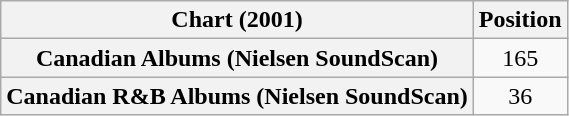<table class="wikitable plainrowheaders" style="text-align:center;">
<tr>
<th>Chart (2001)</th>
<th>Position</th>
</tr>
<tr>
<th scope="row">Canadian Albums (Nielsen SoundScan)</th>
<td>165</td>
</tr>
<tr>
<th scope="row">Canadian R&B Albums (Nielsen SoundScan)</th>
<td>36</td>
</tr>
</table>
